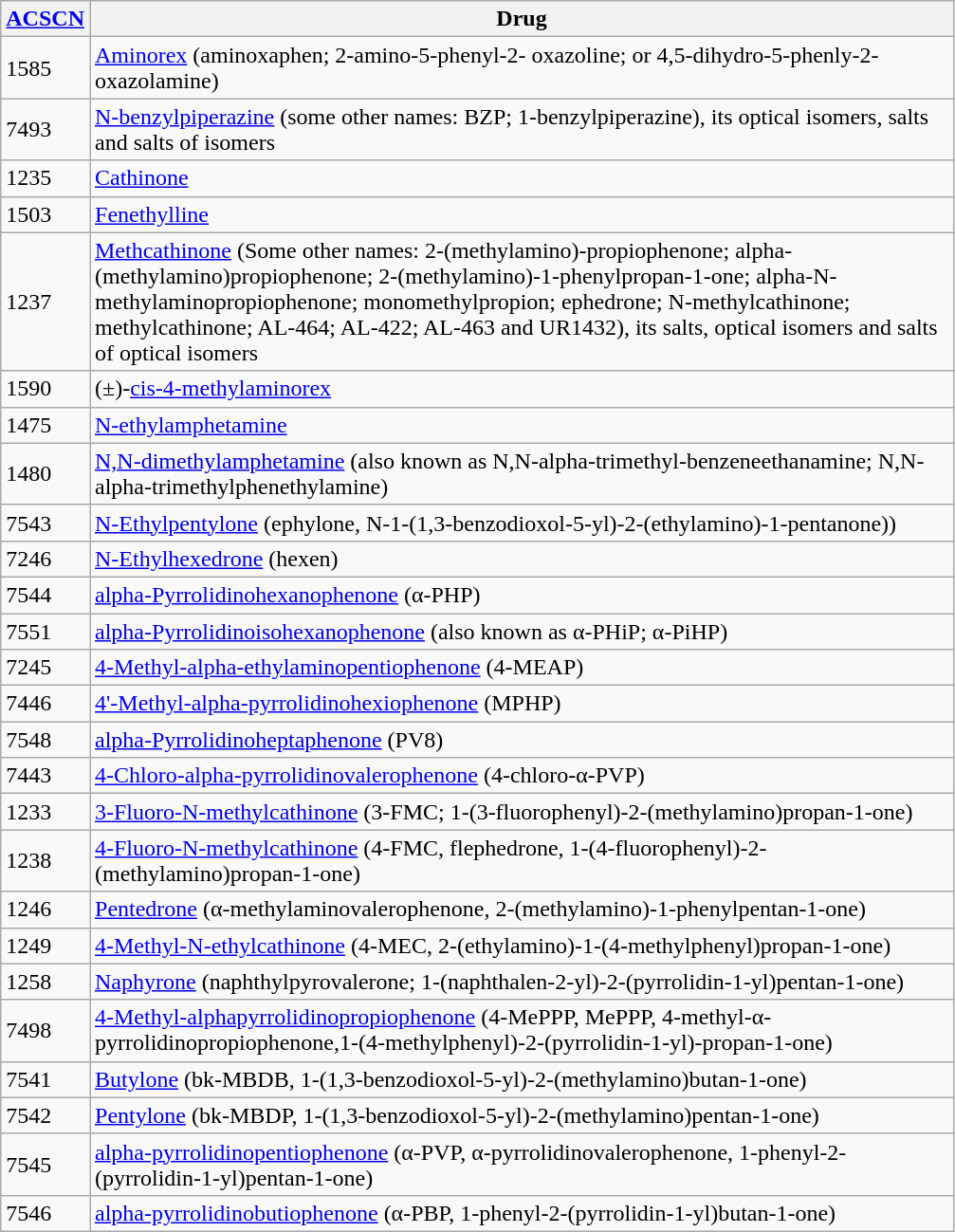<table class="wikitable sortable">
<tr>
<th><a href='#'>ACSCN</a></th>
<th width="600">Drug</th>
</tr>
<tr>
<td>1585</td>
<td><a href='#'>Aminorex</a> (aminoxaphen; 2-amino-5-phenyl-2- oxazoline; or 4,5-dihydro-5-phenly-2-oxazolamine)</td>
</tr>
<tr>
<td>7493</td>
<td><a href='#'>N-benzylpiperazine</a> (some other names: BZP; 1-benzylpiperazine), its optical isomers, salts and salts of isomers</td>
</tr>
<tr>
<td>1235</td>
<td><a href='#'>Cathinone</a></td>
</tr>
<tr>
<td>1503</td>
<td><a href='#'>Fenethylline</a></td>
</tr>
<tr>
<td>1237</td>
<td><a href='#'>Methcathinone</a> (Some other names: 2-(methylamino)-propiophenone; alpha-(methylamino)propiophenone; 2-(methylamino)-1-phenylpropan-1-one; alpha-N-methylaminopropiophenone; monomethylpropion; ephedrone; N-methylcathinone; methylcathinone; AL-464; AL-422; AL-463 and UR1432), its salts, optical isomers and salts of optical isomers</td>
</tr>
<tr>
<td>1590</td>
<td>(±)-<a href='#'>cis-4-methylaminorex</a></td>
</tr>
<tr>
<td>1475</td>
<td><a href='#'>N-ethylamphetamine</a></td>
</tr>
<tr>
<td>1480</td>
<td><a href='#'>N,N-dimethylamphetamine</a> (also known as N,N-alpha-trimethyl-benzeneethanamine; N,N-alpha-trimethylphenethylamine)</td>
</tr>
<tr>
<td>7543</td>
<td><a href='#'>N-Ethylpentylone</a> (ephylone, N-1-(1,3-benzodioxol-5-yl)-2-(ethylamino)-1-pentanone))</td>
</tr>
<tr>
<td>7246</td>
<td><a href='#'>N-Ethylhexedrone</a> (hexen)</td>
</tr>
<tr>
<td>7544</td>
<td><a href='#'>alpha-Pyrrolidinohexanophenone</a> (α-PHP)</td>
</tr>
<tr>
<td>7551</td>
<td><a href='#'>alpha-Pyrrolidinoisohexanophenone</a> (also known as α-PHiP; α-PiHP) </td>
</tr>
<tr>
<td>7245</td>
<td><a href='#'>4-Methyl-alpha-ethylaminopentiophenone</a> (4-MEAP)</td>
</tr>
<tr>
<td>7446</td>
<td><a href='#'>4'-Methyl-alpha-pyrrolidinohexiophenone</a> (MPHP)</td>
</tr>
<tr>
<td>7548</td>
<td><a href='#'>alpha-Pyrrolidinoheptaphenone</a> (PV8)</td>
</tr>
<tr>
<td>7443</td>
<td><a href='#'>4-Chloro-alpha-pyrrolidinovalerophenone</a> (4-chloro-α-PVP)</td>
</tr>
<tr>
<td>1233</td>
<td><a href='#'>3-Fluoro-N-methylcathinone</a> (3-FMC; 1-(3-fluorophenyl)-2-(methylamino)propan-1-one)</td>
</tr>
<tr>
<td>1238</td>
<td><a href='#'>4-Fluoro-N-methylcathinone</a> (4-FMC, flephedrone, 1-(4-fluorophenyl)-2-(methylamino)propan-1-one)</td>
</tr>
<tr>
<td>1246</td>
<td><a href='#'>Pentedrone</a>  (α-methylaminovalerophenone, 2-(methylamino)-1-phenylpentan-1-one)</td>
</tr>
<tr>
<td>1249</td>
<td><a href='#'>4-Methyl-N-ethylcathinone</a>  (4-MEC, 2-(ethylamino)-1-(4-methylphenyl)propan-1-one)</td>
</tr>
<tr>
<td>1258</td>
<td><a href='#'>Naphyrone</a> (naphthylpyrovalerone; 1-(naphthalen-2-yl)-2-(pyrrolidin-1-yl)pentan-1-one)</td>
</tr>
<tr>
<td>7498</td>
<td><a href='#'>4-Methyl-alphapyrrolidinopropiophenone</a> (4-MePPP, MePPP, 4-methyl-α-pyrrolidinopropiophenone,1-(4-methylphenyl)-2-(pyrrolidin-1-yl)-propan-1-one)</td>
</tr>
<tr>
<td>7541</td>
<td><a href='#'>Butylone</a> (bk-MBDB, 1-(1,3-benzodioxol-5-yl)-2-(methylamino)butan-1-one)</td>
</tr>
<tr>
<td>7542</td>
<td><a href='#'>Pentylone</a>  (bk-MBDP, 1-(1,3-benzodioxol-5-yl)-2-(methylamino)pentan-1-one)</td>
</tr>
<tr>
<td>7545</td>
<td><a href='#'>alpha-pyrrolidinopentiophenone</a> (α-PVP, α-pyrrolidinovalerophenone, 1-phenyl-2-(pyrrolidin-1-yl)pentan-1-one)</td>
</tr>
<tr>
<td>7546</td>
<td><a href='#'>alpha-pyrrolidinobutiophenone</a> (α-PBP, 1-phenyl-2-(pyrrolidin-1-yl)butan-1-one)</td>
</tr>
</table>
